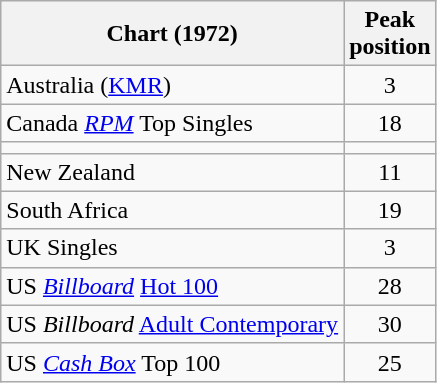<table class="wikitable sortable">
<tr>
<th align="left">Chart (1972)</th>
<th align="left">Peak<br>position</th>
</tr>
<tr>
<td>Australia (<a href='#'>KMR</a>)</td>
<td style="text-align:center;">3</td>
</tr>
<tr>
<td>Canada <a href='#'><em>RPM</em></a> Top Singles</td>
<td style="text-align:center;">18</td>
</tr>
<tr>
<td></td>
</tr>
<tr>
<td>New Zealand</td>
<td style="text-align:center;">11</td>
</tr>
<tr>
<td>South Africa</td>
<td style="text-align:center;">19</td>
</tr>
<tr>
<td>UK Singles</td>
<td style="text-align:center;">3</td>
</tr>
<tr>
<td>US <em><a href='#'>Billboard</a></em> <a href='#'>Hot 100</a></td>
<td style="text-align:center;">28</td>
</tr>
<tr>
<td>US <em>Billboard</em> <a href='#'>Adult Contemporary</a></td>
<td style="text-align:center;">30</td>
</tr>
<tr>
<td>US <a href='#'><em>Cash Box</em></a> Top 100</td>
<td style="text-align:center;">25</td>
</tr>
</table>
